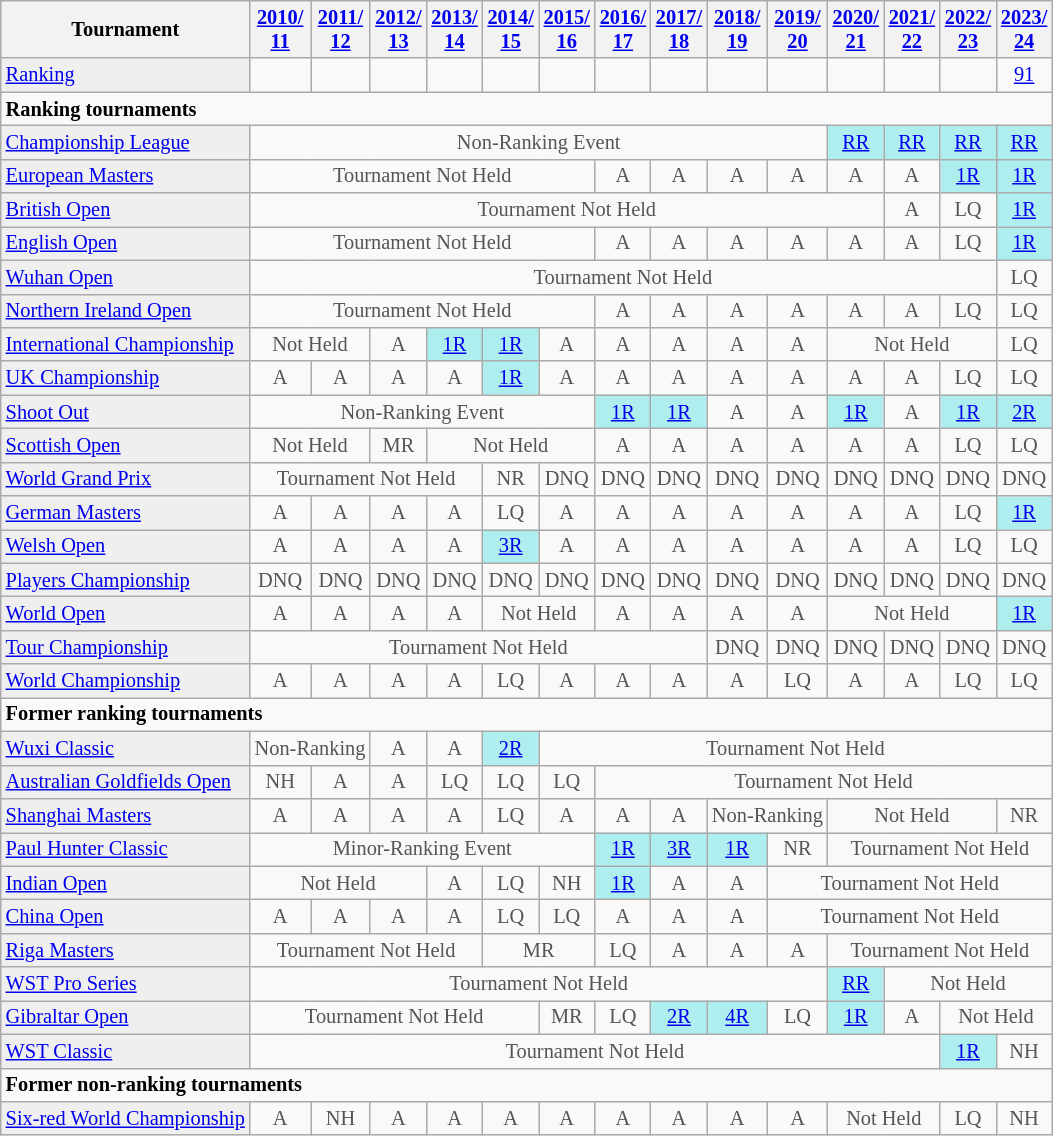<table class="wikitable" style="font-size:85%;">
<tr>
<th>Tournament</th>
<th><a href='#'>2010/<br>11</a></th>
<th><a href='#'>2011/<br>12</a></th>
<th><a href='#'>2012/<br>13</a></th>
<th><a href='#'>2013/<br>14</a></th>
<th><a href='#'>2014/<br>15</a></th>
<th><a href='#'>2015/<br>16</a></th>
<th><a href='#'>2016/<br>17</a></th>
<th><a href='#'>2017/<br>18</a></th>
<th><a href='#'>2018/<br>19</a></th>
<th><a href='#'>2019/<br>20</a></th>
<th><a href='#'>2020/<br>21</a></th>
<th><a href='#'>2021/<br>22</a></th>
<th><a href='#'>2022/<br>23</a></th>
<th><a href='#'>2023/<br>24</a></th>
</tr>
<tr>
<td style="background:#EFEFEF;"><a href='#'>Ranking</a></td>
<td align="center"></td>
<td align="center"></td>
<td align="center"></td>
<td align="center"></td>
<td align="center"></td>
<td align="center"></td>
<td align="center"></td>
<td align="center"></td>
<td align="center"></td>
<td align="center"></td>
<td align="center"></td>
<td align="center"></td>
<td align="center"></td>
<td align="center"><a href='#'>91</a></td>
</tr>
<tr>
<td colspan="20"><strong>Ranking tournaments</strong></td>
</tr>
<tr>
<td style="background:#EFEFEF;"><a href='#'>Championship League</a></td>
<td align="center" colspan="10" style="color:#555555;">Non-Ranking Event</td>
<td align="center" style="background:#afeeee;"><a href='#'>RR</a></td>
<td align="center" style="background:#afeeee;"><a href='#'>RR</a></td>
<td align="center" style="background:#afeeee;"><a href='#'>RR</a></td>
<td align="center" style="background:#afeeee;"><a href='#'>RR</a></td>
</tr>
<tr>
<td style="background:#EFEFEF;"><a href='#'>European Masters</a></td>
<td align="center" colspan="6" style="color:#555555;">Tournament Not Held</td>
<td align="center" style="color:#555555;">A</td>
<td align="center" style="color:#555555;">A</td>
<td align="center" style="color:#555555;">A</td>
<td align="center" style="color:#555555;">A</td>
<td align="center" style="color:#555555;">A</td>
<td align="center" style="color:#555555;">A</td>
<td align="center" style="background:#afeeee;"><a href='#'>1R</a></td>
<td align="center" style="background:#afeeee;"><a href='#'>1R</a></td>
</tr>
<tr>
<td style="background:#EFEFEF;"><a href='#'>British Open</a></td>
<td align="center" colspan="11" style="color:#555555;">Tournament Not Held</td>
<td align="center" style="color:#555555;">A</td>
<td align="center" style="color:#555555;">LQ</td>
<td align="center" style="background:#afeeee;"><a href='#'>1R</a></td>
</tr>
<tr>
<td style="background:#EFEFEF;"><a href='#'>English Open</a></td>
<td align="center" colspan="6" style="color:#555555;">Tournament Not Held</td>
<td align="center" style="color:#555555;">A</td>
<td align="center" style="color:#555555;">A</td>
<td align="center" style="color:#555555;">A</td>
<td align="center" style="color:#555555;">A</td>
<td align="center" style="color:#555555;">A</td>
<td align="center" style="color:#555555;">A</td>
<td align="center" style="color:#555555;">LQ</td>
<td align="center" style="background:#afeeee;"><a href='#'>1R</a></td>
</tr>
<tr>
<td style="background:#EFEFEF;"><a href='#'>Wuhan Open</a></td>
<td align="center" colspan="13" style="color:#555555;">Tournament Not Held</td>
<td align="center" style="color:#555555;">LQ</td>
</tr>
<tr>
<td style="background:#EFEFEF;"><a href='#'>Northern Ireland Open</a></td>
<td align="center" colspan="6" style="color:#555555;">Tournament Not Held</td>
<td align="center" style="color:#555555;">A</td>
<td align="center" style="color:#555555;">A</td>
<td align="center" style="color:#555555;">A</td>
<td align="center" style="color:#555555;">A</td>
<td align="center" style="color:#555555;">A</td>
<td align="center" style="color:#555555;">A</td>
<td align="center" style="color:#555555;">LQ</td>
<td align="center" style="color:#555555;">LQ</td>
</tr>
<tr>
<td style="background:#EFEFEF;"><a href='#'>International Championship</a></td>
<td align="center" colspan="2" style="color:#555555;">Not Held</td>
<td align="center" style="color:#555555;">A</td>
<td align="center" style="background:#afeeee;"><a href='#'>1R</a></td>
<td align="center" style="background:#afeeee;"><a href='#'>1R</a></td>
<td align="center" style="color:#555555;">A</td>
<td align="center" style="color:#555555;">A</td>
<td align="center" style="color:#555555;">A</td>
<td align="center" style="color:#555555;">A</td>
<td align="center" style="color:#555555;">A</td>
<td align="center" colspan="3" style="color:#555555;">Not Held</td>
<td align="center" style="color:#555555;">LQ</td>
</tr>
<tr>
<td style="background:#EFEFEF;"><a href='#'>UK Championship</a></td>
<td align="center" style="color:#555555;">A</td>
<td align="center" style="color:#555555;">A</td>
<td align="center" style="color:#555555;">A</td>
<td align="center" style="color:#555555;">A</td>
<td align="center" style="background:#afeeee;"><a href='#'>1R</a></td>
<td align="center" style="color:#555555;">A</td>
<td align="center" style="color:#555555;">A</td>
<td align="center" style="color:#555555;">A</td>
<td align="center" style="color:#555555;">A</td>
<td align="center" style="color:#555555;">A</td>
<td align="center" style="color:#555555;">A</td>
<td align="center" style="color:#555555;">A</td>
<td align="center" style="color:#555555;">LQ</td>
<td align="center" style="color:#555555;">LQ</td>
</tr>
<tr>
<td style="background:#EFEFEF;"><a href='#'>Shoot Out</a></td>
<td align="center" colspan="6" style="color:#555555;">Non-Ranking Event</td>
<td align="center" style="background:#afeeee;"><a href='#'>1R</a></td>
<td align="center" style="background:#afeeee;"><a href='#'>1R</a></td>
<td align="center" style="color:#555555;">A</td>
<td align="center" style="color:#555555;">A</td>
<td align="center" style="background:#afeeee;"><a href='#'>1R</a></td>
<td align="center" style="color:#555555;">A</td>
<td align="center" style="background:#afeeee;"><a href='#'>1R</a></td>
<td align="center" style="background:#afeeee;"><a href='#'>2R</a></td>
</tr>
<tr>
<td style="background:#EFEFEF;"><a href='#'>Scottish Open</a></td>
<td align="center" colspan="2" style="color:#555555;">Not Held</td>
<td align="center" style="color:#555555;">MR</td>
<td align="center" colspan="3" style="color:#555555;">Not Held</td>
<td align="center" style="color:#555555;">A</td>
<td align="center" style="color:#555555;">A</td>
<td align="center" style="color:#555555;">A</td>
<td align="center" style="color:#555555;">A</td>
<td align="center" style="color:#555555;">A</td>
<td align="center" style="color:#555555;">A</td>
<td align="center" style="color:#555555;">LQ</td>
<td align="center" style="color:#555555;">LQ</td>
</tr>
<tr>
<td style="background:#EFEFEF;"><a href='#'>World Grand Prix</a></td>
<td align="center" colspan="4" style="color:#555555;">Tournament Not Held</td>
<td align="center" style="color:#555555;">NR</td>
<td align="center" style="color:#555555;">DNQ</td>
<td align="center" style="color:#555555;">DNQ</td>
<td align="center" style="color:#555555;">DNQ</td>
<td align="center" style="color:#555555;">DNQ</td>
<td align="center" style="color:#555555;">DNQ</td>
<td align="center" style="color:#555555;">DNQ</td>
<td align="center" style="color:#555555;">DNQ</td>
<td align="center" style="color:#555555;">DNQ</td>
<td align="center" style="color:#555555;">DNQ</td>
</tr>
<tr>
<td style="background:#EFEFEF;"><a href='#'>German Masters</a></td>
<td align="center" style="color:#555555;">A</td>
<td align="center" style="color:#555555;">A</td>
<td align="center" style="color:#555555;">A</td>
<td align="center" style="color:#555555;">A</td>
<td align="center" style="color:#555555;">LQ</td>
<td align="center" style="color:#555555;">A</td>
<td align="center" style="color:#555555;">A</td>
<td align="center" style="color:#555555;">A</td>
<td align="center" style="color:#555555;">A</td>
<td align="center" style="color:#555555;">A</td>
<td align="center" style="color:#555555;">A</td>
<td align="center" style="color:#555555;">A</td>
<td align="center" style="color:#555555;">LQ</td>
<td align="center" style="background:#afeeee;"><a href='#'>1R</a></td>
</tr>
<tr>
<td style="background:#EFEFEF;"><a href='#'>Welsh Open</a></td>
<td align="center" style="color:#555555;">A</td>
<td align="center" style="color:#555555;">A</td>
<td align="center" style="color:#555555;">A</td>
<td align="center" style="color:#555555;">A</td>
<td align="center" style="background:#afeeee;"><a href='#'>3R</a></td>
<td align="center" style="color:#555555;">A</td>
<td align="center" style="color:#555555;">A</td>
<td align="center" style="color:#555555;">A</td>
<td align="center" style="color:#555555;">A</td>
<td align="center" style="color:#555555;">A</td>
<td align="center" style="color:#555555;">A</td>
<td align="center" style="color:#555555;">A</td>
<td align="center" style="color:#555555;">LQ</td>
<td align="center" style="color:#555555;">LQ</td>
</tr>
<tr>
<td style="background:#EFEFEF;"><a href='#'>Players Championship</a></td>
<td align="center" style="color:#555555;">DNQ</td>
<td align="center" style="color:#555555;">DNQ</td>
<td align="center" style="color:#555555;">DNQ</td>
<td align="center" style="color:#555555;">DNQ</td>
<td align="center" style="color:#555555;">DNQ</td>
<td align="center" style="color:#555555;">DNQ</td>
<td align="center" style="color:#555555;">DNQ</td>
<td align="center" style="color:#555555;">DNQ</td>
<td align="center" style="color:#555555;">DNQ</td>
<td align="center" style="color:#555555;">DNQ</td>
<td align="center" style="color:#555555;">DNQ</td>
<td align="center" style="color:#555555;">DNQ</td>
<td align="center" style="color:#555555;">DNQ</td>
<td align="center" style="color:#555555;">DNQ</td>
</tr>
<tr>
<td style="background:#EFEFEF;"><a href='#'>World Open</a></td>
<td align="center" style="color:#555555;">A</td>
<td align="center" style="color:#555555;">A</td>
<td align="center" style="color:#555555;">A</td>
<td align="center" style="color:#555555;">A</td>
<td align="center" colspan="2" style="color:#555555;">Not Held</td>
<td align="center" style="color:#555555;">A</td>
<td align="center" style="color:#555555;">A</td>
<td align="center" style="color:#555555;">A</td>
<td align="center" style="color:#555555;">A</td>
<td align="center" colspan="3" style="color:#555555;">Not Held</td>
<td align="center" style="background:#afeeee;"><a href='#'>1R</a></td>
</tr>
<tr>
<td style="background:#EFEFEF;"><a href='#'>Tour Championship</a></td>
<td align="center" colspan="8" style="color:#555555;">Tournament Not Held</td>
<td align="center" style="color:#555555;">DNQ</td>
<td align="center" style="color:#555555;">DNQ</td>
<td align="center" style="color:#555555;">DNQ</td>
<td align="center" style="color:#555555;">DNQ</td>
<td align="center" style="color:#555555;">DNQ</td>
<td align="center" style="color:#555555;">DNQ</td>
</tr>
<tr>
<td style="background:#EFEFEF;"><a href='#'>World Championship</a></td>
<td align="center" style="color:#555555;">A</td>
<td align="center" style="color:#555555;">A</td>
<td align="center" style="color:#555555;">A</td>
<td align="center" style="color:#555555;">A</td>
<td align="center" style="color:#555555;">LQ</td>
<td align="center" style="color:#555555;">A</td>
<td align="center" style="color:#555555;">A</td>
<td align="center" style="color:#555555;">A</td>
<td align="center" style="color:#555555;">A</td>
<td align="center" style="color:#555555;">LQ</td>
<td align="center" style="color:#555555;">A</td>
<td align="center" style="color:#555555;">A</td>
<td align="center" style="color:#555555;">LQ</td>
<td align="center" style="color:#555555;">LQ</td>
</tr>
<tr>
<td colspan="20"><strong>Former ranking tournaments</strong></td>
</tr>
<tr>
<td style="background:#EFEFEF;"><a href='#'>Wuxi Classic</a></td>
<td align="center" colspan="2" style="color:#555555;">Non-Ranking</td>
<td align="center" style="color:#555555;">A</td>
<td align="center" style="color:#555555;">A</td>
<td align="center" style="background:#afeeee;"><a href='#'>2R</a></td>
<td align="center" colspan="20" style="color:#555555;">Tournament Not Held</td>
</tr>
<tr>
<td style="background:#EFEFEF;"><a href='#'>Australian Goldfields Open</a></td>
<td align="center" style="color:#555555;">NH</td>
<td align="center" style="color:#555555;">A</td>
<td align="center" style="color:#555555;">A</td>
<td align="center" style="color:#555555;">LQ</td>
<td align="center" style="color:#555555;">LQ</td>
<td align="center" style="color:#555555;">LQ</td>
<td align="center" colspan="20" style="color:#555555;">Tournament Not Held</td>
</tr>
<tr>
<td style="background:#EFEFEF;"><a href='#'>Shanghai Masters</a></td>
<td align="center" style="color:#555555;">A</td>
<td align="center" style="color:#555555;">A</td>
<td align="center" style="color:#555555;">A</td>
<td align="center" style="color:#555555;">A</td>
<td align="center" style="color:#555555;">LQ</td>
<td align="center" style="color:#555555;">A</td>
<td align="center" style="color:#555555;">A</td>
<td align="center" style="color:#555555;">A</td>
<td align="center" colspan="2" style="color:#555555;">Non-Ranking</td>
<td align="center" colspan="3" style="color:#555555;">Not Held</td>
<td align="center" style="color:#555555;">NR</td>
</tr>
<tr>
<td style="background:#EFEFEF;"><a href='#'>Paul Hunter Classic</a></td>
<td align="center" colspan="6" style="color:#555555;">Minor-Ranking Event</td>
<td align="center" style="background:#afeeee;"><a href='#'>1R</a></td>
<td align="center" style="background:#afeeee;"><a href='#'>3R</a></td>
<td align="center" style="background:#afeeee;"><a href='#'>1R</a></td>
<td align="center" style="color:#555555;">NR</td>
<td align="center" colspan="4" style="color:#555555;">Tournament Not Held</td>
</tr>
<tr>
<td style="background:#EFEFEF;"><a href='#'>Indian Open</a></td>
<td align="center" colspan="3" style="color:#555555;">Not Held</td>
<td align="center" style="color:#555555;">A</td>
<td align="center" style="color:#555555;">LQ</td>
<td align="center" style="color:#555555;">NH</td>
<td align="center" style="background:#afeeee;"><a href='#'>1R</a></td>
<td align="center" style="color:#555555;">A</td>
<td align="center" style="color:#555555;">A</td>
<td align="center" colspan="5" style="color:#555555;">Tournament Not Held</td>
</tr>
<tr>
<td style="background:#EFEFEF;"><a href='#'>China Open</a></td>
<td align="center" style="color:#555555;">A</td>
<td align="center" style="color:#555555;">A</td>
<td align="center" style="color:#555555;">A</td>
<td align="center" style="color:#555555;">A</td>
<td align="center" style="color:#555555;">LQ</td>
<td align="center" style="color:#555555;">LQ</td>
<td align="center" style="color:#555555;">A</td>
<td align="center" style="color:#555555;">A</td>
<td align="center" style="color:#555555;">A</td>
<td align="center" colspan="5" style="color:#555555;">Tournament Not Held</td>
</tr>
<tr>
<td style="background:#EFEFEF;"><a href='#'>Riga Masters</a></td>
<td align="center" colspan="4" style="color:#555555;">Tournament Not Held</td>
<td align="center" colspan="2" style="color:#555555;">MR</td>
<td align="center" style="color:#555555;">LQ</td>
<td align="center" style="color:#555555;">A</td>
<td align="center" style="color:#555555;">A</td>
<td align="center" style="color:#555555;">A</td>
<td align="center" colspan="4" style="color:#555555;">Tournament Not Held</td>
</tr>
<tr>
<td style="background:#EFEFEF;"><a href='#'>WST Pro Series</a></td>
<td align="center" colspan="10" style="color:#555555;">Tournament Not Held</td>
<td align="center" style="background:#afeeee;"><a href='#'>RR</a></td>
<td align="center" colspan="3" style="color:#555555;">Not Held</td>
</tr>
<tr>
<td style="background:#EFEFEF;"><a href='#'>Gibraltar Open</a></td>
<td align="center" colspan="5" style="color:#555555;">Tournament Not Held</td>
<td align="center" style="color:#555555;">MR</td>
<td align="center" style="color:#555555;">LQ</td>
<td align="center" style="background:#afeeee;"><a href='#'>2R</a></td>
<td align="center" style="background:#afeeee;"><a href='#'>4R</a></td>
<td align="center" style="color:#555555;">LQ</td>
<td align="center" style="background:#afeeee;"><a href='#'>1R</a></td>
<td align="center" style="color:#555555;">A</td>
<td align="center" colspan="2" style="color:#555555;">Not Held</td>
</tr>
<tr>
<td style="background:#EFEFEF;"><a href='#'>WST Classic</a></td>
<td align="center" colspan="12" style="color:#555555;">Tournament Not Held</td>
<td align="center" style="background:#afeeee;"><a href='#'>1R</a></td>
<td align="center" style="color:#555555;">NH</td>
</tr>
<tr>
<td colspan="20"><strong>Former non-ranking tournaments</strong></td>
</tr>
<tr>
<td style="background:#EFEFEF;"><a href='#'>Six-red World Championship</a></td>
<td align="center" style="color:#555555;">A</td>
<td align="center" style="color:#555555;">NH</td>
<td align="center" style="color:#555555;">A</td>
<td align="center" style="color:#555555;">A</td>
<td align="center" style="color:#555555;">A</td>
<td align="center" style="color:#555555;">A</td>
<td align="center" style="color:#555555;">A</td>
<td align="center" style="color:#555555;">A</td>
<td align="center" style="color:#555555;">A</td>
<td align="center" style="color:#555555;">A</td>
<td align="center" colspan="2" style="color:#555555;">Not Held</td>
<td align="center" style="color:#555555;">LQ</td>
<td align="center" style="color:#555555;">NH</td>
</tr>
</table>
